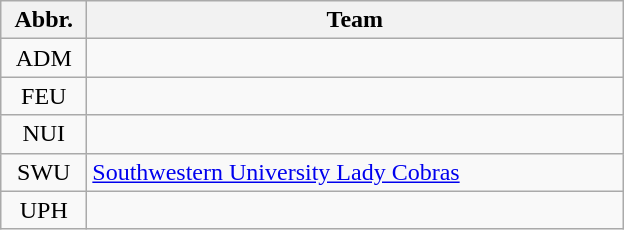<table class="wikitable" style="text-align: center;">
<tr>
<th width=50>Abbr.</th>
<th width=350>Team</th>
</tr>
<tr>
<td>ADM</td>
<td style="text-align:left;"></td>
</tr>
<tr>
<td>FEU</td>
<td style="text-align:left;"></td>
</tr>
<tr>
<td>NUI</td>
<td style="text-align:left;"></td>
</tr>
<tr>
<td>SWU</td>
<td style="text-align:left;"> <a href='#'>Southwestern University Lady Cobras</a></td>
</tr>
<tr>
<td>UPH</td>
<td style="text-align:left;"></td>
</tr>
</table>
